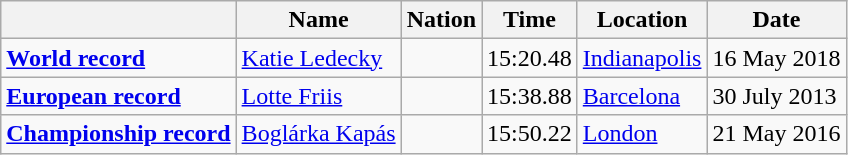<table class=wikitable>
<tr>
<th></th>
<th>Name</th>
<th>Nation</th>
<th>Time</th>
<th>Location</th>
<th>Date</th>
</tr>
<tr>
<td><strong><a href='#'>World record</a></strong></td>
<td><a href='#'>Katie Ledecky</a></td>
<td></td>
<td>15:20.48</td>
<td><a href='#'>Indianapolis</a></td>
<td>16 May 2018</td>
</tr>
<tr>
<td><strong><a href='#'>European record</a></strong></td>
<td><a href='#'>Lotte Friis</a></td>
<td></td>
<td>15:38.88</td>
<td><a href='#'>Barcelona</a></td>
<td>30 July 2013</td>
</tr>
<tr>
<td><strong><a href='#'>Championship record</a></strong></td>
<td><a href='#'>Boglárka Kapás</a></td>
<td></td>
<td>15:50.22</td>
<td><a href='#'>London</a></td>
<td>21 May 2016</td>
</tr>
</table>
